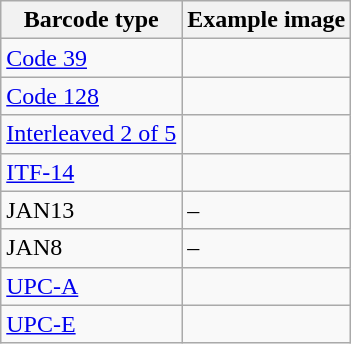<table class="wikitable">
<tr>
<th>Barcode type</th>
<th>Example image</th>
</tr>
<tr>
<td><a href='#'>Code 39</a></td>
<td></td>
</tr>
<tr>
<td><a href='#'>Code 128</a></td>
<td></td>
</tr>
<tr>
<td><a href='#'>Interleaved 2 of 5</a></td>
<td></td>
</tr>
<tr>
<td><a href='#'>ITF-14</a></td>
<td></td>
</tr>
<tr>
<td>JAN13</td>
<td>–</td>
</tr>
<tr>
<td>JAN8</td>
<td>–</td>
</tr>
<tr>
<td><a href='#'>UPC-A</a></td>
<td></td>
</tr>
<tr>
<td><a href='#'>UPC-E</a></td>
<td></td>
</tr>
</table>
